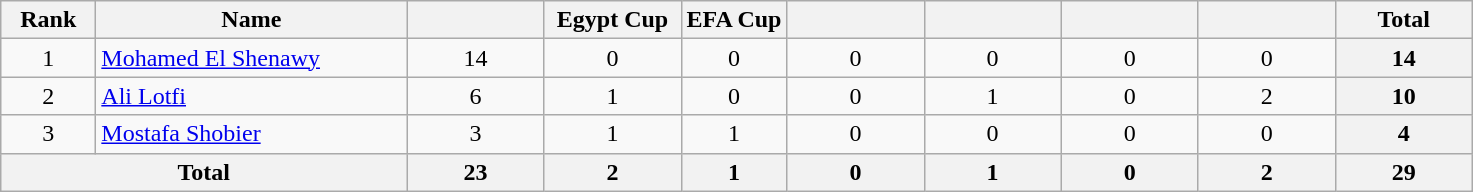<table class=wikitable style=text-align:center;>
<tr>
<th style=width:56px;>Rank</th>
<th style=width:200px;>Name</th>
<th style=width:84px;></th>
<th style=width:84px;>Egypt Cup</th>
<th>EFA Cup</th>
<th style=width:84px;></th>
<th style=width:84px;></th>
<th style=width:84px;></th>
<th style=width:84px;></th>
<th style=width:84px;>Total</th>
</tr>
<tr>
<td>1</td>
<td align="left"> <a href='#'>Mohamed El Shenawy</a></td>
<td>14</td>
<td>0</td>
<td>0</td>
<td>0</td>
<td>0</td>
<td>0</td>
<td>0</td>
<th>14</th>
</tr>
<tr>
<td>2</td>
<td align="left"> <a href='#'>Ali Lotfi</a></td>
<td>6</td>
<td>1</td>
<td>0</td>
<td>0</td>
<td>1</td>
<td>0</td>
<td>2</td>
<th>10</th>
</tr>
<tr>
<td>3</td>
<td align=left> <a href='#'>Mostafa Shobier</a></td>
<td>3</td>
<td>1</td>
<td>1</td>
<td>0</td>
<td>0</td>
<td>0</td>
<td>0</td>
<th>4</th>
</tr>
<tr>
<th colspan=2>Total</th>
<th>23</th>
<th>2</th>
<th>1</th>
<th>0</th>
<th>1</th>
<th>0</th>
<th>2</th>
<th>29</th>
</tr>
</table>
